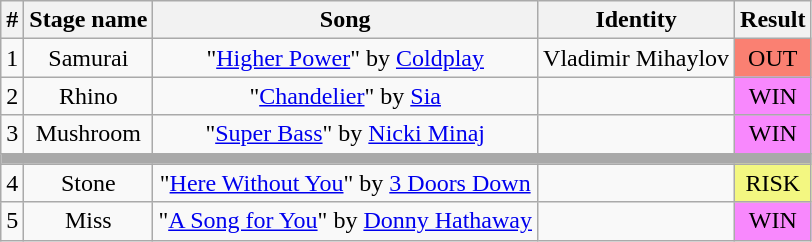<table class="wikitable plainrowheaders" style="text-align: center;">
<tr>
<th>#</th>
<th>Stage name</th>
<th>Song</th>
<th>Identity</th>
<th>Result</th>
</tr>
<tr>
<td>1</td>
<td>Samurai</td>
<td>"<a href='#'>Higher Power</a>" by <a href='#'>Coldplay</a></td>
<td>Vladimir Mihaylov</td>
<td bgcolor=salmon>OUT</td>
</tr>
<tr>
<td>2</td>
<td>Rhino</td>
<td>"<a href='#'>Chandelier</a>" by <a href='#'>Sia</a></td>
<td></td>
<td bgcolor="#F888FD">WIN</td>
</tr>
<tr>
<td>3</td>
<td>Mushroom</td>
<td>"<a href='#'>Super Bass</a>" by <a href='#'>Nicki Minaj</a></td>
<td></td>
<td bgcolor="#F888FD">WIN</td>
</tr>
<tr>
<td colspan="5" style="background:darkgray"></td>
</tr>
<tr>
<td>4</td>
<td>Stone</td>
<td>"<a href='#'>Here Without You</a>" by <a href='#'>3 Doors Down</a></td>
<td></td>
<td bgcolor="#F3F781">RISK</td>
</tr>
<tr>
<td>5</td>
<td>Miss</td>
<td>"<a href='#'>A Song for You</a>" by <a href='#'>Donny Hathaway</a></td>
<td></td>
<td bgcolor="#F888FD">WIN</td>
</tr>
</table>
